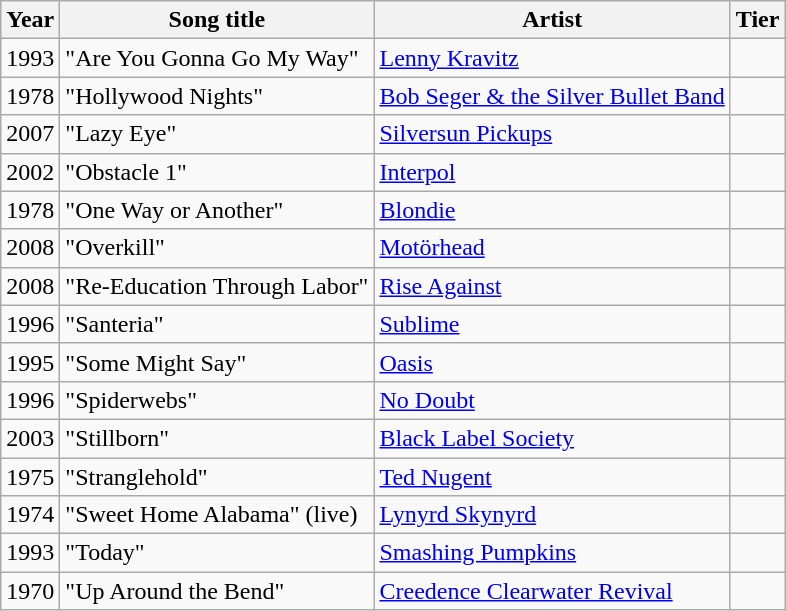<table class="wikitable sortable">
<tr>
<th>Year</th>
<th>Song title</th>
<th>Artist</th>
<th>Tier</th>
</tr>
<tr>
<td>1993</td>
<td>"Are You Gonna Go My Way"</td>
<td><a href='#'>Lenny Kravitz</a></td>
<td></td>
</tr>
<tr>
<td>1978</td>
<td>"Hollywood Nights"</td>
<td><a href='#'>Bob Seger & the Silver Bullet Band</a></td>
<td></td>
</tr>
<tr>
<td>2007</td>
<td>"Lazy Eye"</td>
<td><a href='#'>Silversun Pickups</a></td>
<td></td>
</tr>
<tr>
<td>2002</td>
<td>"Obstacle 1"</td>
<td><a href='#'>Interpol</a></td>
<td></td>
</tr>
<tr>
<td>1978</td>
<td>"One Way or Another"</td>
<td><a href='#'>Blondie</a></td>
<td></td>
</tr>
<tr>
<td>2008</td>
<td>"Overkill"</td>
<td><a href='#'>Motörhead</a></td>
<td></td>
</tr>
<tr>
<td>2008</td>
<td>"Re-Education Through Labor"</td>
<td><a href='#'>Rise Against</a></td>
<td></td>
</tr>
<tr>
<td>1996</td>
<td>"Santeria"</td>
<td><a href='#'>Sublime</a></td>
<td></td>
</tr>
<tr>
<td>1995</td>
<td>"Some Might Say"</td>
<td><a href='#'>Oasis</a></td>
<td></td>
</tr>
<tr>
<td>1996</td>
<td>"Spiderwebs"</td>
<td><a href='#'>No Doubt</a></td>
<td></td>
</tr>
<tr>
<td>2003</td>
<td>"Stillborn"</td>
<td><a href='#'>Black Label Society</a></td>
<td></td>
</tr>
<tr>
<td>1975</td>
<td>"Stranglehold"</td>
<td><a href='#'>Ted Nugent</a></td>
<td></td>
</tr>
<tr>
<td>1974</td>
<td>"Sweet Home Alabama" (live)</td>
<td><a href='#'>Lynyrd Skynyrd</a></td>
<td></td>
</tr>
<tr>
<td>1993</td>
<td>"Today"</td>
<td><a href='#'>Smashing Pumpkins</a></td>
<td></td>
</tr>
<tr>
<td>1970</td>
<td>"Up Around the Bend"</td>
<td><a href='#'>Creedence Clearwater Revival</a></td>
<td></td>
</tr>
</table>
